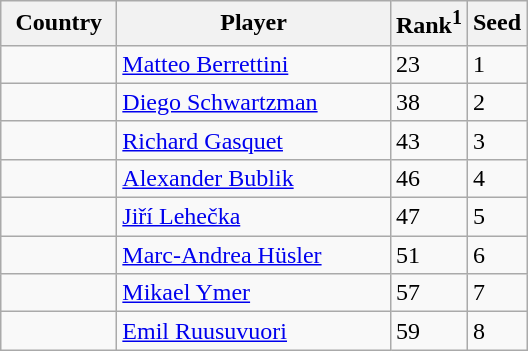<table class="sortable wikitable">
<tr>
<th width="70">Country</th>
<th width="175">Player</th>
<th>Rank<sup>1</sup></th>
<th>Seed</th>
</tr>
<tr>
<td></td>
<td><a href='#'>Matteo Berrettini</a></td>
<td>23</td>
<td>1</td>
</tr>
<tr>
<td></td>
<td><a href='#'>Diego Schwartzman</a></td>
<td>38</td>
<td>2</td>
</tr>
<tr>
<td></td>
<td><a href='#'>Richard Gasquet</a></td>
<td>43</td>
<td>3</td>
</tr>
<tr>
<td></td>
<td><a href='#'>Alexander Bublik</a></td>
<td>46</td>
<td>4</td>
</tr>
<tr>
<td></td>
<td><a href='#'>Jiří Lehečka</a></td>
<td>47</td>
<td>5</td>
</tr>
<tr>
<td></td>
<td><a href='#'>Marc-Andrea Hüsler</a></td>
<td>51</td>
<td>6</td>
</tr>
<tr>
<td></td>
<td><a href='#'>Mikael Ymer</a></td>
<td>57</td>
<td>7</td>
</tr>
<tr>
<td></td>
<td><a href='#'>Emil Ruusuvuori</a></td>
<td>59</td>
<td>8</td>
</tr>
</table>
